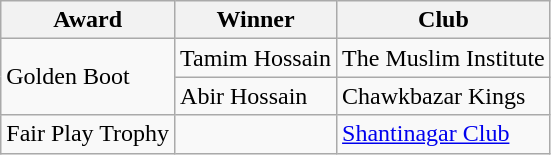<table class="wikitable">
<tr>
<th>Award</th>
<th>Winner</th>
<th>Club</th>
</tr>
<tr>
<td rowspan=2>Golden Boot</td>
<td> Tamim Hossain</td>
<td>The Muslim Institute</td>
</tr>
<tr>
<td> Abir Hossain</td>
<td>Chawkbazar Kings</td>
</tr>
<tr>
<td>Fair Play Trophy</td>
<td></td>
<td><a href='#'>Shantinagar Club</a></td>
</tr>
</table>
